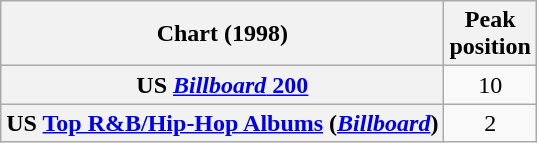<table class="wikitable sortable plainrowheaders" style="text-align:center">
<tr>
<th scope="col">Chart (1998)</th>
<th scope="col">Peak<br> position</th>
</tr>
<tr>
<th scope="row">US <a href='#'><em>Billboard</em> 200</a></th>
<td>10</td>
</tr>
<tr>
<th scope="row">US <a href='#'>Top R&B/Hip-Hop Albums</a> (<em><a href='#'>Billboard</a></em>)</th>
<td>2</td>
</tr>
</table>
